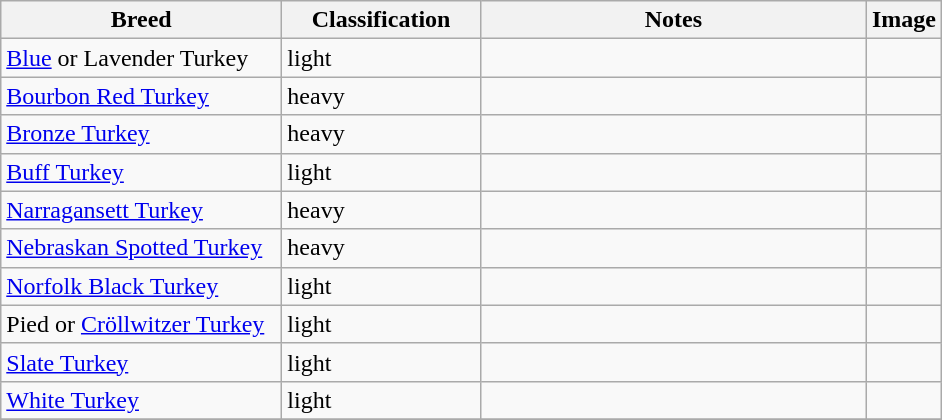<table class="wikitable sortable">
<tr>
<th style="width: 180px;">Breed</th>
<th style="width: 125px;">Classification</th>
<th style="width: 250px;">Notes</th>
<th>Image</th>
</tr>
<tr>
<td><a href='#'>Blue</a> or Lavender Turkey</td>
<td>light</td>
<td></td>
<td></td>
</tr>
<tr>
<td><a href='#'>Bourbon Red Turkey</a></td>
<td>heavy</td>
<td></td>
<td></td>
</tr>
<tr>
<td><a href='#'>Bronze Turkey</a></td>
<td>heavy</td>
<td></td>
<td></td>
</tr>
<tr>
<td><a href='#'>Buff Turkey</a></td>
<td>light</td>
<td></td>
<td></td>
</tr>
<tr>
<td><a href='#'>Narragansett Turkey</a></td>
<td>heavy</td>
<td></td>
<td></td>
</tr>
<tr>
<td><a href='#'>Nebraskan Spotted Turkey</a></td>
<td>heavy</td>
<td></td>
<td></td>
</tr>
<tr>
<td><a href='#'>Norfolk Black Turkey</a></td>
<td>light</td>
<td></td>
<td></td>
</tr>
<tr>
<td>Pied or <a href='#'>Cröllwitzer Turkey</a></td>
<td>light</td>
<td></td>
<td></td>
</tr>
<tr>
<td><a href='#'>Slate Turkey</a></td>
<td>light</td>
<td></td>
<td></td>
</tr>
<tr>
<td><a href='#'>White Turkey</a></td>
<td>light</td>
<td></td>
<td></td>
</tr>
<tr>
</tr>
</table>
